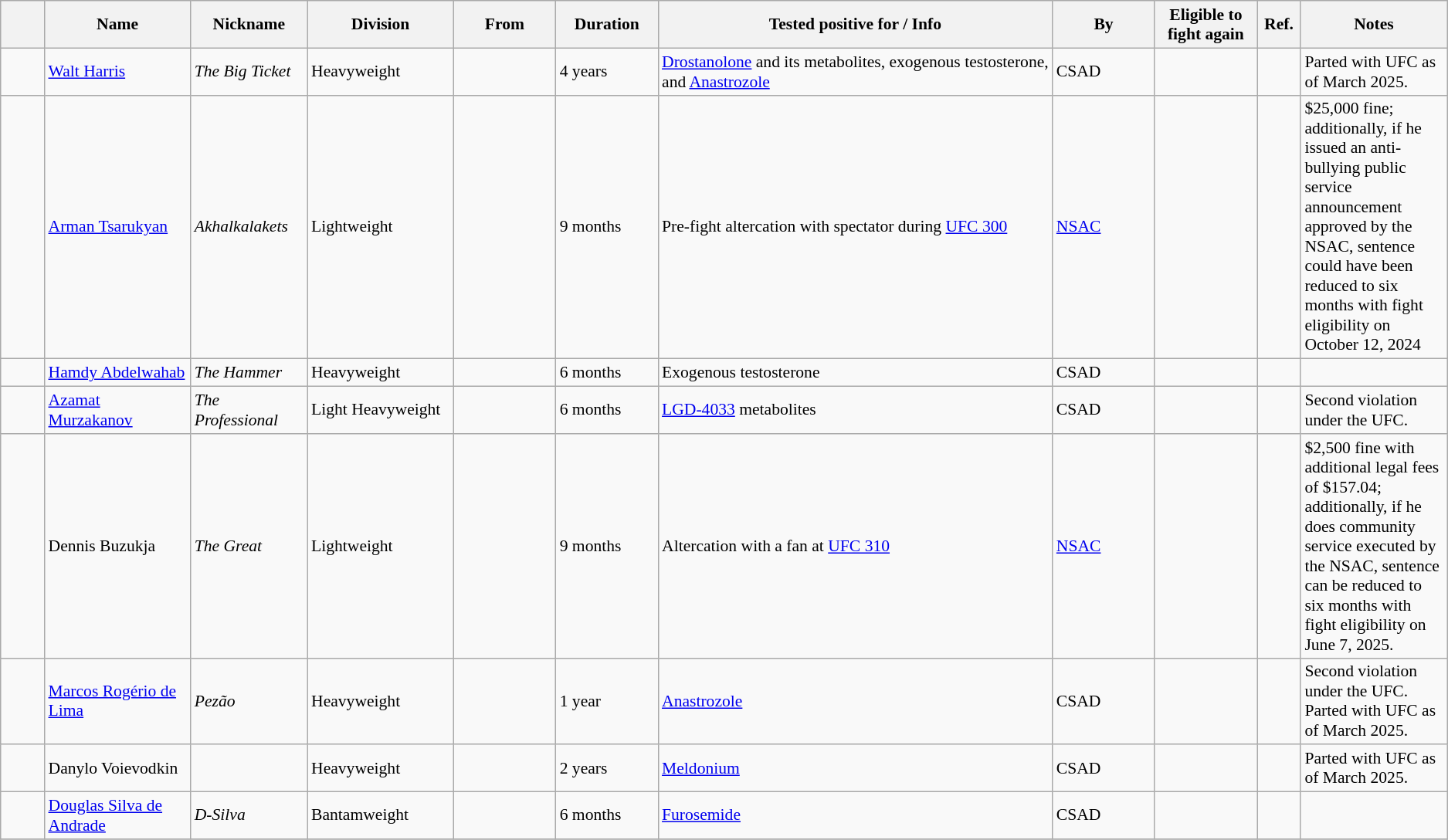<table class="sortable wikitable succession-box" style="font-size:90%;">
<tr>
<th width=3%></th>
<th width=10%>Name</th>
<th width=8%>Nickname</th>
<th width=10%>Division</th>
<th width=7%>From</th>
<th width=7%>Duration</th>
<th width=27%>Tested positive for / Info</th>
<th width=7%>By</th>
<th width=7%>Eligible to <br>fight again</th>
<th width=3%>Ref.</th>
<th width=10%>Notes</th>
</tr>
<tr>
<td></td>
<td><a href='#'>Walt Harris</a></td>
<td><em>The Big Ticket</em></td>
<td>Heavyweight</td>
<td></td>
<td>4 years</td>
<td><a href='#'>Drostanolone</a> and its metabolites, exogenous testosterone, and <a href='#'>Anastrozole</a></td>
<td>CSAD</td>
<td></td>
<td></td>
<td>Parted with UFC as of March 2025.</td>
</tr>
<tr>
<td></td>
<td><a href='#'>Arman Tsarukyan</a></td>
<td><em>Akhalkalakets</em></td>
<td>Lightweight</td>
<td></td>
<td>9 months</td>
<td>Pre-fight altercation with spectator during <a href='#'>UFC 300</a></td>
<td><a href='#'>NSAC</a></td>
<td></td>
<td></td>
<td>$25,000 fine; additionally, if he issued an anti-bullying public service announcement approved by the NSAC, sentence could have been reduced to six months with fight eligibility on October 12, 2024</td>
</tr>
<tr>
<td></td>
<td><a href='#'>Hamdy Abdelwahab</a></td>
<td><em>The Hammer</em></td>
<td>Heavyweight</td>
<td></td>
<td>6 months</td>
<td>Exogenous testosterone</td>
<td>CSAD</td>
<td></td>
<td></td>
<td></td>
</tr>
<tr>
<td></td>
<td><a href='#'>Azamat Murzakanov</a></td>
<td><em>The Professional</em></td>
<td>Light Heavyweight</td>
<td></td>
<td>6 months</td>
<td><a href='#'>LGD-4033</a> metabolites</td>
<td>CSAD</td>
<td></td>
<td></td>
<td>Second violation under the UFC.</td>
</tr>
<tr>
<td></td>
<td>Dennis Buzukja</td>
<td><em>The Great</em></td>
<td>Lightweight</td>
<td></td>
<td>9 months</td>
<td>Altercation with a fan at <a href='#'>UFC 310</a></td>
<td><a href='#'>NSAC</a></td>
<td></td>
<td></td>
<td>$2,500 fine with additional legal fees of $157.04; additionally, if he does community service executed by the NSAC, sentence can be reduced to six months with fight eligibility on June 7, 2025.</td>
</tr>
<tr>
<td></td>
<td><a href='#'>Marcos Rogério de Lima</a></td>
<td><em>Pezão</em></td>
<td>Heavyweight</td>
<td></td>
<td>1 year</td>
<td><a href='#'>Anastrozole</a></td>
<td>CSAD</td>
<td></td>
<td></td>
<td>Second violation under the UFC. Parted with UFC as of March 2025.</td>
</tr>
<tr>
<td></td>
<td>Danylo Voievodkin</td>
<td></td>
<td>Heavyweight</td>
<td></td>
<td>2 years</td>
<td><a href='#'>Meldonium</a></td>
<td>CSAD</td>
<td></td>
<td></td>
<td>Parted with UFC as of March 2025.</td>
</tr>
<tr>
<td></td>
<td><a href='#'>Douglas Silva de Andrade</a></td>
<td><em>D-Silva</em></td>
<td>Bantamweight</td>
<td></td>
<td>6 months</td>
<td><a href='#'>Furosemide</a></td>
<td>CSAD</td>
<td></td>
<td></td>
<td></td>
</tr>
<tr>
</tr>
</table>
